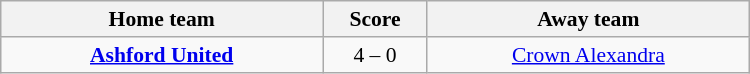<table class="wikitable" style="width: 500px; text-align:center; font-size:90%">
<tr>
<th scope="col" style="width: 43.00%;background:palegrey; "><strong>Home team</strong></th>
<th scope="col" style="width: 14.00%;"><strong>Score</strong></th>
<th scope="col" style="width: 43.00%;"><strong>Away team</strong></th>
</tr>
<tr>
<td><a href='#'><strong>Ashford United</strong></a></td>
<td>4 – 0</td>
<td><a href='#'>Crown Alexandra</a></td>
</tr>
</table>
